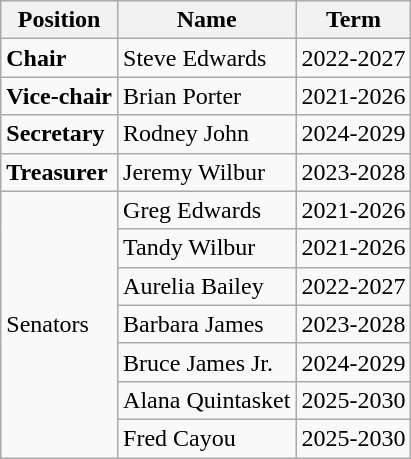<table class="wikitable mw-collapsible">
<tr>
<th>Position</th>
<th>Name</th>
<th>Term</th>
</tr>
<tr>
<td><strong>Chair</strong></td>
<td>Steve Edwards</td>
<td>2022-2027</td>
</tr>
<tr>
<td><strong>Vice-chair</strong></td>
<td>Brian Porter</td>
<td>2021-2026</td>
</tr>
<tr>
<td><strong>Secretary</strong></td>
<td>Rodney John</td>
<td>2024-2029</td>
</tr>
<tr>
<td><strong>Treasurer</strong></td>
<td>Jeremy Wilbur</td>
<td>2023-2028</td>
</tr>
<tr>
<td rowspan="7">Senators</td>
<td>Greg Edwards</td>
<td>2021-2026</td>
</tr>
<tr>
<td>Tandy Wilbur</td>
<td>2021-2026</td>
</tr>
<tr>
<td>Aurelia Bailey</td>
<td>2022-2027</td>
</tr>
<tr>
<td>Barbara James</td>
<td>2023-2028</td>
</tr>
<tr>
<td>Bruce James Jr.</td>
<td>2024-2029</td>
</tr>
<tr>
<td>Alana Quintasket</td>
<td>2025-2030</td>
</tr>
<tr>
<td>Fred Cayou</td>
<td>2025-2030</td>
</tr>
</table>
